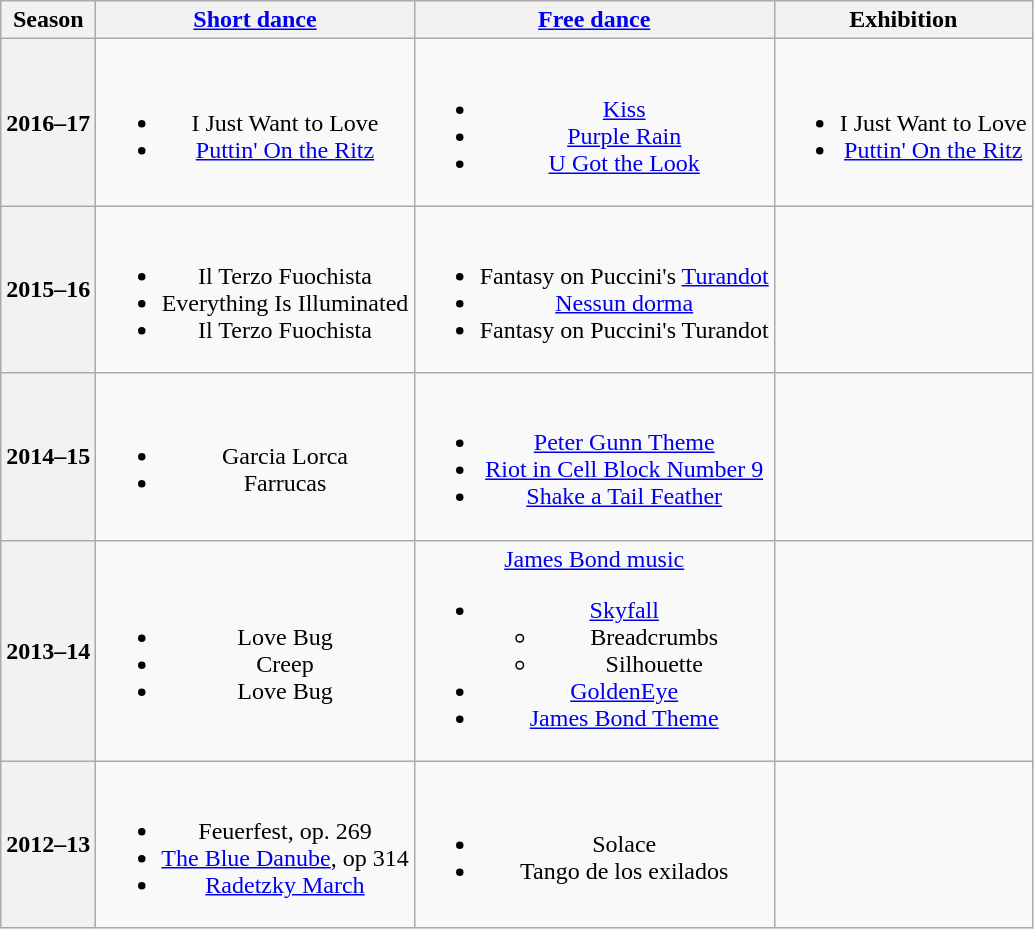<table class=wikitable style=text-align:center>
<tr>
<th>Season</th>
<th><a href='#'>Short dance</a></th>
<th><a href='#'>Free dance</a></th>
<th>Exhibition</th>
</tr>
<tr>
<th>2016–17 <br> </th>
<td><br><ul><li> I Just Want to Love <br></li><li> <a href='#'>Puttin' On the Ritz</a> <br></li></ul></td>
<td><br><ul><li><a href='#'>Kiss</a> <br></li><li><a href='#'>Purple Rain</a> <br></li><li><a href='#'>U Got the Look</a> <br></li></ul></td>
<td><br><ul><li>I Just Want to Love <br></li><li><a href='#'>Puttin' On the Ritz</a> <br></li></ul></td>
</tr>
<tr>
<th>2015–16 <br> </th>
<td><br><ul><li> Il Terzo Fuochista <br></li><li> Everything Is Illuminated <br></li><li> Il Terzo Fuochista <br></li></ul></td>
<td><br><ul><li>Fantasy on Puccini's <a href='#'>Turandot</a> <br></li><li><a href='#'>Nessun dorma</a> <br></li><li>Fantasy on Puccini's Turandot <br></li></ul></td>
<td></td>
</tr>
<tr>
<th>2014–15 <br> </th>
<td><br><ul><li>Garcia Lorca</li><li>Farrucas <br></li></ul></td>
<td><br><ul><li><a href='#'>Peter Gunn Theme</a> <br></li><li><a href='#'>Riot in Cell Block Number 9</a> <br></li><li><a href='#'>Shake a Tail Feather</a> <br></li></ul></td>
<td></td>
</tr>
<tr>
<th>2013–14 <br> </th>
<td><br><ul><li> Love Bug <br></li><li> Creep</li><li> Love Bug <br></li></ul></td>
<td><a href='#'>James Bond music</a><br><ul><li><a href='#'>Skyfall</a> <br><ul><li>Breadcrumbs</li><li>Silhouette</li></ul></li><li><a href='#'>GoldenEye</a> <br></li><li><a href='#'>James Bond Theme</a></li></ul></td>
<td></td>
</tr>
<tr>
<th>2012–13 <br> </th>
<td><br><ul><li> Feuerfest, op. 269 <br></li><li> <a href='#'>The Blue Danube</a>, op 314 <br></li><li> <a href='#'>Radetzky March</a> <br></li></ul></td>
<td><br><ul><li>Solace <br></li><li>Tango de los exilados <br></li></ul></td>
<td></td>
</tr>
</table>
